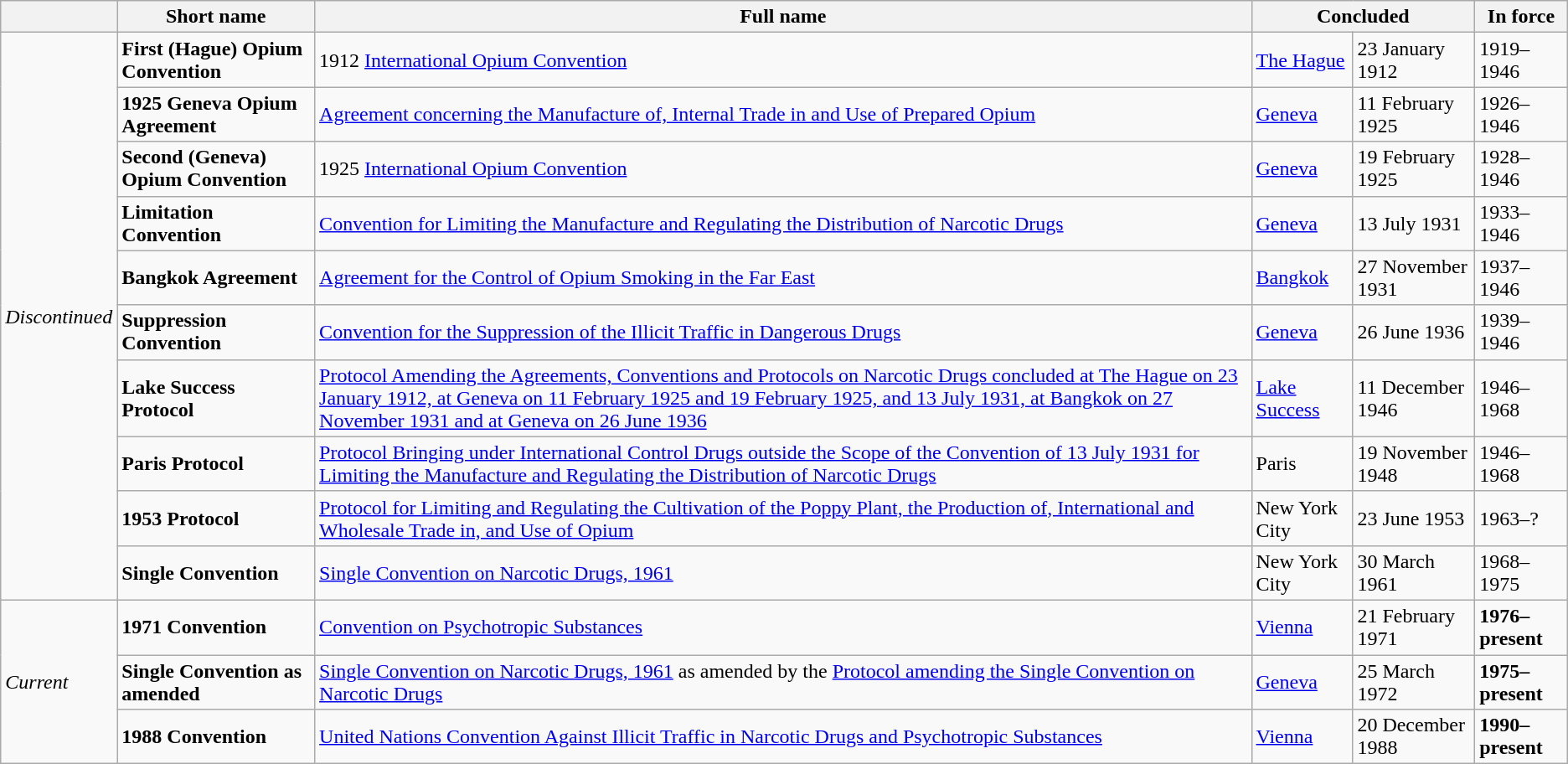<table class="wikitable">
<tr>
<th></th>
<th>Short name</th>
<th>Full name</th>
<th colspan="2">Concluded</th>
<th>In force</th>
</tr>
<tr>
<td rowspan="10"><em>Discontinued</em></td>
<td><strong>First (Hague) Opium Convention</strong></td>
<td>1912 <a href='#'>International Opium Convention</a></td>
<td><a href='#'>The Hague</a></td>
<td>23 January 1912</td>
<td>1919–1946</td>
</tr>
<tr>
<td><strong>1925 Geneva Opium Agreement</strong></td>
<td><a href='#'>Agreement concerning the Manufacture of, Internal Trade in and Use of Prepared Opium</a></td>
<td><a href='#'>Geneva</a></td>
<td>11 February 1925</td>
<td>1926–1946</td>
</tr>
<tr>
<td><strong>Second (Geneva) Opium Convention</strong></td>
<td>1925 <a href='#'>International Opium Convention</a></td>
<td><a href='#'>Geneva</a></td>
<td>19 February 1925</td>
<td>1928–1946</td>
</tr>
<tr>
<td><strong>Limitation Convention</strong></td>
<td><a href='#'>Convention for Limiting the Manufacture and Regulating the Distribution of Narcotic Drugs</a></td>
<td><a href='#'>Geneva</a></td>
<td>13 July 1931</td>
<td>1933–1946</td>
</tr>
<tr>
<td><strong>Bangkok Agreement</strong></td>
<td><a href='#'>Agreement for the Control of Opium Smoking in the Far East</a></td>
<td><a href='#'>Bangkok</a></td>
<td>27 November 1931</td>
<td>1937–1946</td>
</tr>
<tr>
<td><strong>Suppression Convention</strong></td>
<td><a href='#'>Convention for the Suppression of the Illicit Traffic in Dangerous Drugs</a></td>
<td><a href='#'>Geneva</a></td>
<td>26 June 1936</td>
<td>1939–1946</td>
</tr>
<tr>
<td><strong>Lake Success Protocol</strong></td>
<td><a href='#'>Protocol Amending the Agreements, Conventions and Protocols on Narcotic Drugs concluded at The Hague on 23 January 1912, at Geneva on 11 February 1925 and 19 February 1925, and 13 July 1931, at Bangkok on 27 November 1931 and at Geneva on 26 June 1936</a></td>
<td><a href='#'>Lake Success</a></td>
<td>11 December 1946</td>
<td>1946–1968</td>
</tr>
<tr>
<td><strong>Paris Protocol</strong></td>
<td><a href='#'>Protocol Bringing under International Control Drugs outside the Scope of the Convention of 13 July 1931 for Limiting the Manufacture and Regulating the Distribution of Narcotic Drugs</a></td>
<td>Paris</td>
<td>19 November 1948</td>
<td>1946–1968</td>
</tr>
<tr>
<td><strong>1953 Protocol</strong></td>
<td><a href='#'>Protocol for Limiting and Regulating the Cultivation of the Poppy Plant, the Production of, International and Wholesale Trade in, and Use of Opium</a></td>
<td>New York City</td>
<td>23 June 1953</td>
<td>1963–?</td>
</tr>
<tr>
<td><strong>Single Convention</strong></td>
<td><a href='#'>Single Convention on Narcotic Drugs, 1961</a></td>
<td>New York City</td>
<td>30 March 1961</td>
<td>1968–1975</td>
</tr>
<tr>
<td rowspan="3"><em>Current</em></td>
<td><strong>1971 Convention</strong></td>
<td><a href='#'>Convention on Psychotropic Substances</a></td>
<td><a href='#'>Vienna</a></td>
<td>21 February 1971</td>
<td><strong>1976–present</strong></td>
</tr>
<tr>
<td><strong>Single Convention as amended</strong></td>
<td><a href='#'>Single Convention on Narcotic Drugs, 1961</a> as amended by the <a href='#'>Protocol amending the Single Convention on Narcotic Drugs</a></td>
<td><a href='#'>Geneva</a></td>
<td>25 March 1972</td>
<td><strong>1975–present</strong></td>
</tr>
<tr>
<td><strong>1988 Convention</strong></td>
<td><a href='#'>United Nations Convention Against Illicit Traffic in Narcotic Drugs and Psychotropic Substances</a></td>
<td><a href='#'>Vienna</a></td>
<td>20 December 1988</td>
<td><strong>1990–present</strong></td>
</tr>
</table>
